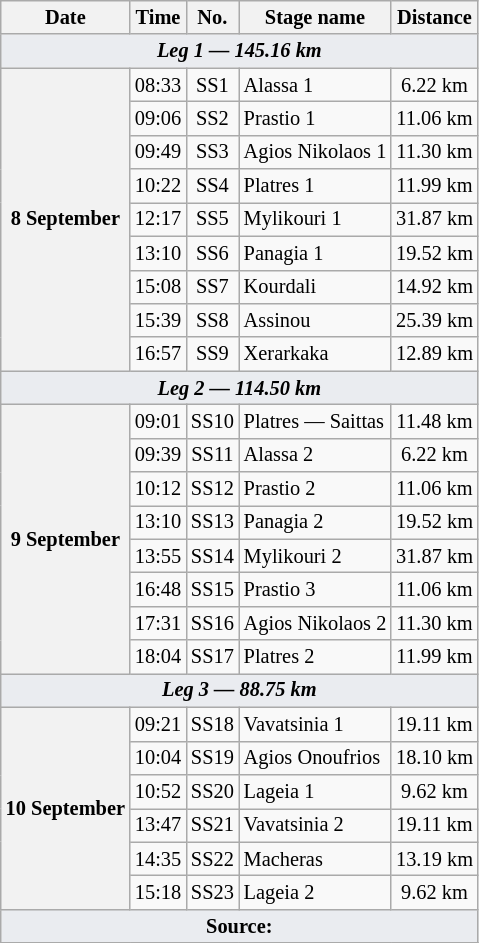<table class="wikitable" style="font-size: 85%;">
<tr>
<th>Date</th>
<th>Time</th>
<th>No.</th>
<th>Stage name</th>
<th>Distance</th>
</tr>
<tr>
<td style="background-color:#EAECF0; text-align:center" colspan="5"><strong><em>Leg 1 — 145.16 km</em></strong></td>
</tr>
<tr>
<th rowspan="9">8 September</th>
<td align="center">08:33</td>
<td align="center">SS1</td>
<td>Alassa 1</td>
<td align="center">6.22 km</td>
</tr>
<tr>
<td align="center">09:06</td>
<td align="center">SS2</td>
<td>Prastio 1</td>
<td align="center">11.06 km</td>
</tr>
<tr>
<td align="center">09:49</td>
<td align="center">SS3</td>
<td>Agios Nikolaos 1</td>
<td align="center">11.30 km</td>
</tr>
<tr>
<td align="center">10:22</td>
<td align="center">SS4</td>
<td>Platres 1</td>
<td align="center">11.99 km</td>
</tr>
<tr>
<td align="center">12:17</td>
<td align="center">SS5</td>
<td>Mylikouri 1</td>
<td align="center">31.87 km</td>
</tr>
<tr>
<td align="center">13:10</td>
<td align="center">SS6</td>
<td>Panagia 1</td>
<td align="center">19.52 km</td>
</tr>
<tr>
<td align="center">15:08</td>
<td align="center">SS7</td>
<td>Kourdali</td>
<td align="center">14.92 km</td>
</tr>
<tr>
<td align="center">15:39</td>
<td align="center">SS8</td>
<td>Assinou</td>
<td align="center">25.39 km</td>
</tr>
<tr>
<td align="center">16:57</td>
<td align="center">SS9</td>
<td>Xerarkaka</td>
<td align="center">12.89 km</td>
</tr>
<tr>
<td style="background-color:#EAECF0; text-align:center" colspan="5"><strong><em>Leg 2 — 114.50 km</em></strong></td>
</tr>
<tr>
<th rowspan="8">9 September</th>
<td align="center">09:01</td>
<td align="center">SS10</td>
<td>Platres — Saittas</td>
<td align="center">11.48 km</td>
</tr>
<tr>
<td align="center">09:39</td>
<td align="center">SS11</td>
<td>Alassa 2</td>
<td align="center">6.22 km</td>
</tr>
<tr>
<td align="center">10:12</td>
<td align="center">SS12</td>
<td>Prastio 2</td>
<td align="center">11.06 km</td>
</tr>
<tr>
<td align="center">13:10</td>
<td align="center">SS13</td>
<td>Panagia 2</td>
<td align="center">19.52 km</td>
</tr>
<tr>
<td align="center">13:55</td>
<td align="center">SS14</td>
<td>Mylikouri 2</td>
<td align="center">31.87 km</td>
</tr>
<tr>
<td align="center">16:48</td>
<td align="center">SS15</td>
<td>Prastio 3</td>
<td align="center">11.06 km</td>
</tr>
<tr>
<td align="center">17:31</td>
<td align="center">SS16</td>
<td>Agios Nikolaos 2</td>
<td align="center">11.30 km</td>
</tr>
<tr>
<td align="center">18:04</td>
<td align="center">SS17</td>
<td>Platres 2</td>
<td align="center">11.99 km</td>
</tr>
<tr>
<td style="background-color:#EAECF0; text-align:center" colspan="5"><strong><em>Leg 3 — 88.75 km</em></strong></td>
</tr>
<tr>
<th rowspan="6">10 September</th>
<td align="center">09:21</td>
<td align="center">SS18</td>
<td>Vavatsinia 1</td>
<td align="center">19.11 km</td>
</tr>
<tr>
<td align="center">10:04</td>
<td align="center">SS19</td>
<td>Agios Onoufrios</td>
<td align="center">18.10 km</td>
</tr>
<tr>
<td align="center">10:52</td>
<td align="center">SS20</td>
<td>Lageia 1</td>
<td align="center">9.62 km</td>
</tr>
<tr>
<td align="center">13:47</td>
<td align="center">SS21</td>
<td>Vavatsinia 2</td>
<td align="center">19.11 km</td>
</tr>
<tr>
<td align="center">14:35</td>
<td align="center">SS22</td>
<td>Macheras</td>
<td align="center">13.19 km</td>
</tr>
<tr>
<td align="center">15:18</td>
<td align="center">SS23</td>
<td>Lageia 2</td>
<td align="center">9.62 km</td>
</tr>
<tr>
<td style="background-color:#EAECF0; text-align:center" colspan="5"><strong>Source:</strong></td>
</tr>
<tr>
</tr>
</table>
